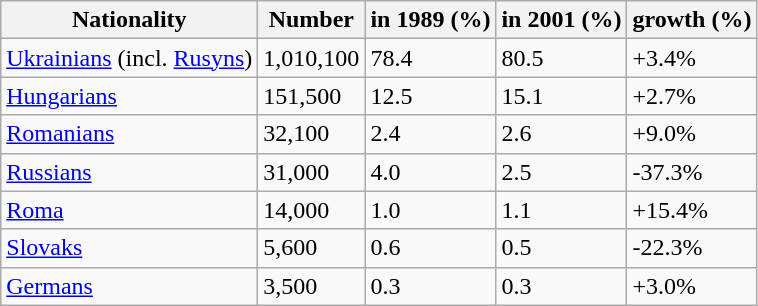<table align="center" class="wikitable plainlinks TablePager">
<tr>
<th>Nationality</th>
<th>Number</th>
<th>in 1989 (%)</th>
<th>in 2001 (%)</th>
<th>growth (%)</th>
</tr>
<tr ---->
<td><a href='#'>Ukrainians</a> (incl. <a href='#'>Rusyns</a>)</td>
<td>1,010,100</td>
<td>78.4</td>
<td>80.5</td>
<td>+3.4%</td>
</tr>
<tr ---->
<td><a href='#'>Hungarians</a></td>
<td>151,500</td>
<td>12.5</td>
<td>15.1</td>
<td>+2.7%</td>
</tr>
<tr ---->
<td><a href='#'>Romanians</a></td>
<td>32,100</td>
<td>2.4</td>
<td>2.6</td>
<td>+9.0%</td>
</tr>
<tr ---->
<td><a href='#'>Russians</a></td>
<td>31,000</td>
<td>4.0</td>
<td>2.5</td>
<td>-37.3%</td>
</tr>
<tr ---->
<td><a href='#'>Roma</a></td>
<td>14,000</td>
<td>1.0</td>
<td>1.1</td>
<td>+15.4%</td>
</tr>
<tr ---->
<td><a href='#'>Slovaks</a></td>
<td>5,600</td>
<td>0.6</td>
<td>0.5</td>
<td>-22.3%</td>
</tr>
<tr ---->
<td><a href='#'>Germans</a></td>
<td>3,500</td>
<td>0.3</td>
<td>0.3</td>
<td>+3.0%</td>
</tr>
</table>
